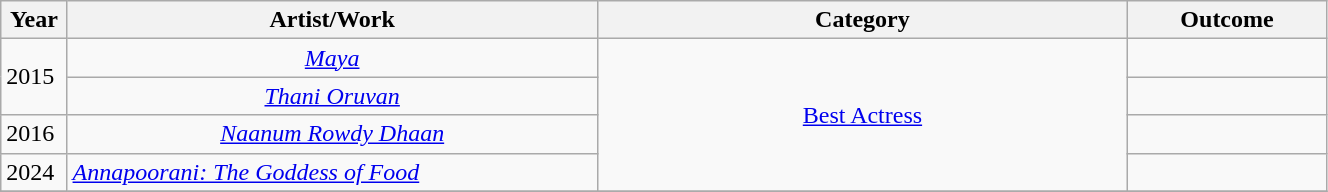<table id=InternationalIndianFilmAcademy class="wikitable static-row-numbers" style="width:70%;">
<tr>
<th width=5%>Year</th>
<th style="width:40%;">Artist/Work</th>
<th style="width:40%;">Category</th>
<th style="width:15%;">Outcome</th>
</tr>
<tr>
<td rowspan="2" style="text-align:left;">2015</td>
<td style="text-align:center;"><em><a href='#'>Maya</a></em></td>
<td rowspan="4" style="text-align:center;"><a href='#'>Best Actress</a></td>
<td></td>
</tr>
<tr>
<td style="text-align:center;"><em><a href='#'>Thani Oruvan</a></em></td>
<td></td>
</tr>
<tr>
<td style="text-align:left;">2016</td>
<td style="text-align:center;"><em><a href='#'>Naanum Rowdy Dhaan</a></em></td>
<td></td>
</tr>
<tr>
<td style="text-align:left;">2024</td>
<td><em><a href='#'>Annapoorani: The Goddess of Food</a></em></td>
<td></td>
</tr>
<tr>
</tr>
</table>
